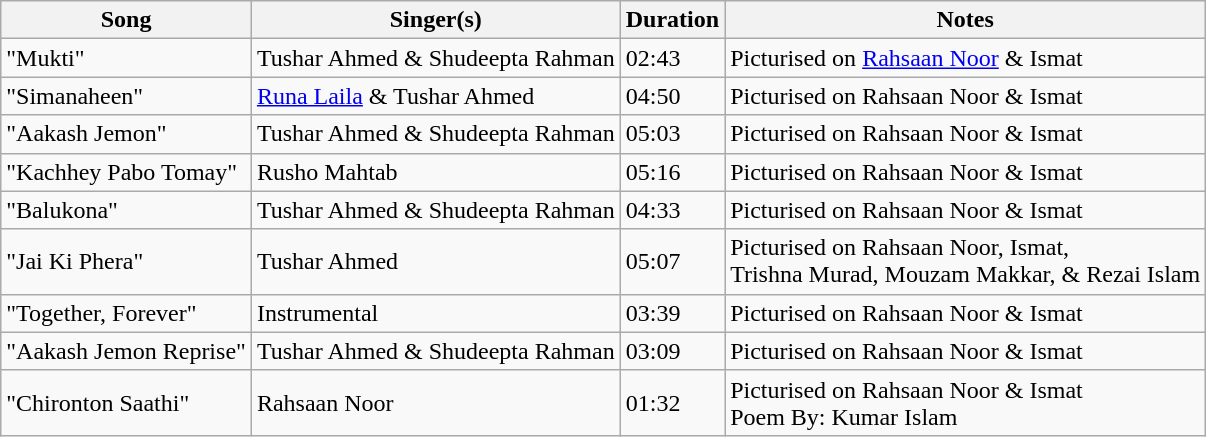<table class="wikitable">
<tr>
<th>Song</th>
<th>Singer(s)</th>
<th>Duration</th>
<th>Notes</th>
</tr>
<tr>
<td>"Mukti"</td>
<td>Tushar Ahmed & Shudeepta Rahman</td>
<td>02:43</td>
<td>Picturised on <a href='#'>Rahsaan Noor</a> & Ismat</td>
</tr>
<tr>
<td>"Simanaheen"</td>
<td><a href='#'>Runa Laila</a> & Tushar Ahmed</td>
<td>04:50</td>
<td>Picturised on Rahsaan Noor & Ismat</td>
</tr>
<tr>
<td>"Aakash Jemon"</td>
<td>Tushar Ahmed & Shudeepta Rahman</td>
<td>05:03</td>
<td>Picturised on Rahsaan Noor & Ismat</td>
</tr>
<tr>
<td>"Kachhey Pabo Tomay"</td>
<td>Rusho Mahtab</td>
<td>05:16</td>
<td>Picturised on Rahsaan Noor & Ismat</td>
</tr>
<tr>
<td>"Balukona"</td>
<td>Tushar Ahmed & Shudeepta Rahman</td>
<td>04:33</td>
<td>Picturised on Rahsaan Noor & Ismat</td>
</tr>
<tr>
<td>"Jai Ki Phera"</td>
<td>Tushar Ahmed</td>
<td>05:07</td>
<td>Picturised on Rahsaan Noor, Ismat, <br> Trishna Murad, Mouzam Makkar, & Rezai Islam</td>
</tr>
<tr>
<td>"Together, Forever"</td>
<td>Instrumental</td>
<td>03:39</td>
<td>Picturised on Rahsaan Noor & Ismat</td>
</tr>
<tr>
<td>"Aakash Jemon Reprise"</td>
<td>Tushar Ahmed & Shudeepta Rahman</td>
<td>03:09</td>
<td>Picturised on Rahsaan Noor & Ismat</td>
</tr>
<tr>
<td>"Chironton Saathi"</td>
<td>Rahsaan Noor</td>
<td>01:32</td>
<td>Picturised on Rahsaan Noor & Ismat <br> Poem By: Kumar Islam</td>
</tr>
</table>
